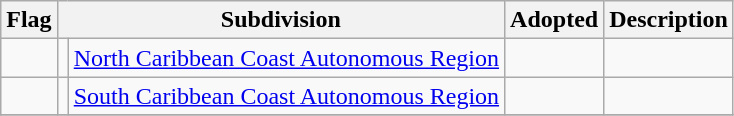<table class="wikitable sortable">
<tr>
<th class="unsortable">Flag</th>
<th colspan="2">Subdivision</th>
<th>Adopted</th>
<th class="unsortable">Description</th>
</tr>
<tr>
<td></td>
<td></td>
<td><a href='#'>North Caribbean Coast Autonomous Region</a></td>
<td></td>
<td></td>
</tr>
<tr>
<td></td>
<td></td>
<td><a href='#'>South Caribbean Coast Autonomous Region</a></td>
<td></td>
<td></td>
</tr>
<tr>
</tr>
</table>
